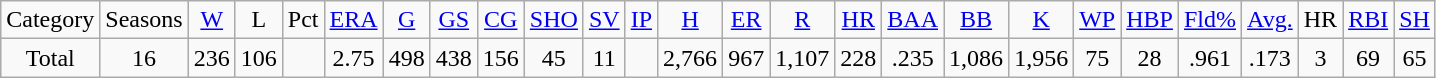<table class=wikitable style="text-align:center">
<tr>
<td>Category</td>
<td>Seasons</td>
<td><a href='#'>W</a></td>
<td>L</td>
<td>Pct</td>
<td><a href='#'>ERA</a></td>
<td><a href='#'>G</a></td>
<td><a href='#'>GS</a></td>
<td><a href='#'>CG</a></td>
<td><a href='#'>SHO</a></td>
<td><a href='#'>SV</a></td>
<td><a href='#'>IP</a></td>
<td><a href='#'>H</a></td>
<td><a href='#'>ER</a></td>
<td><a href='#'>R</a></td>
<td><a href='#'>HR</a></td>
<td><a href='#'>BAA</a></td>
<td><a href='#'>BB</a></td>
<td><a href='#'>K</a></td>
<td><a href='#'>WP</a></td>
<td><a href='#'>HBP</a></td>
<td><a href='#'>Fld%</a></td>
<td><a href='#'>Avg.</a></td>
<td>HR</td>
<td><a href='#'>RBI</a></td>
<td><a href='#'>SH</a></td>
</tr>
<tr>
<td>Total</td>
<td>16</td>
<td>236</td>
<td>106</td>
<td></td>
<td>2.75</td>
<td>498</td>
<td>438</td>
<td>156</td>
<td>45</td>
<td>11</td>
<td></td>
<td>2,766</td>
<td>967</td>
<td>1,107</td>
<td>228</td>
<td>.235</td>
<td>1,086</td>
<td>1,956</td>
<td>75</td>
<td>28</td>
<td>.961</td>
<td>.173</td>
<td>3</td>
<td>69</td>
<td>65</td>
</tr>
</table>
